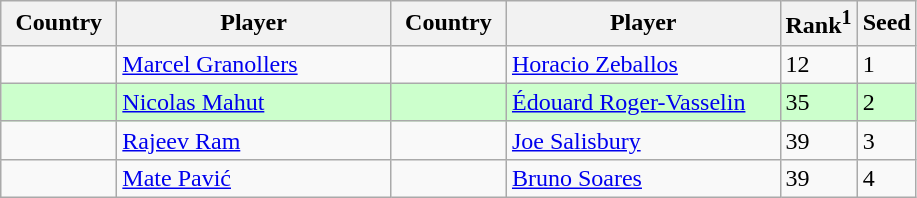<table class="sortable wikitable">
<tr>
<th width="70">Country</th>
<th width="175">Player</th>
<th width="70">Country</th>
<th width="175">Player</th>
<th>Rank<sup>1</sup></th>
<th>Seed</th>
</tr>
<tr>
<td></td>
<td><a href='#'>Marcel Granollers</a></td>
<td></td>
<td><a href='#'>Horacio Zeballos</a></td>
<td>12</td>
<td>1</td>
</tr>
<tr style="background:#cfc;">
<td></td>
<td><a href='#'>Nicolas Mahut</a></td>
<td></td>
<td><a href='#'>Édouard Roger-Vasselin</a></td>
<td>35</td>
<td>2</td>
</tr>
<tr>
<td></td>
<td><a href='#'>Rajeev Ram</a></td>
<td></td>
<td><a href='#'>Joe Salisbury</a></td>
<td>39</td>
<td>3</td>
</tr>
<tr>
<td></td>
<td><a href='#'>Mate Pavić</a></td>
<td></td>
<td><a href='#'>Bruno Soares</a></td>
<td>39</td>
<td>4</td>
</tr>
</table>
